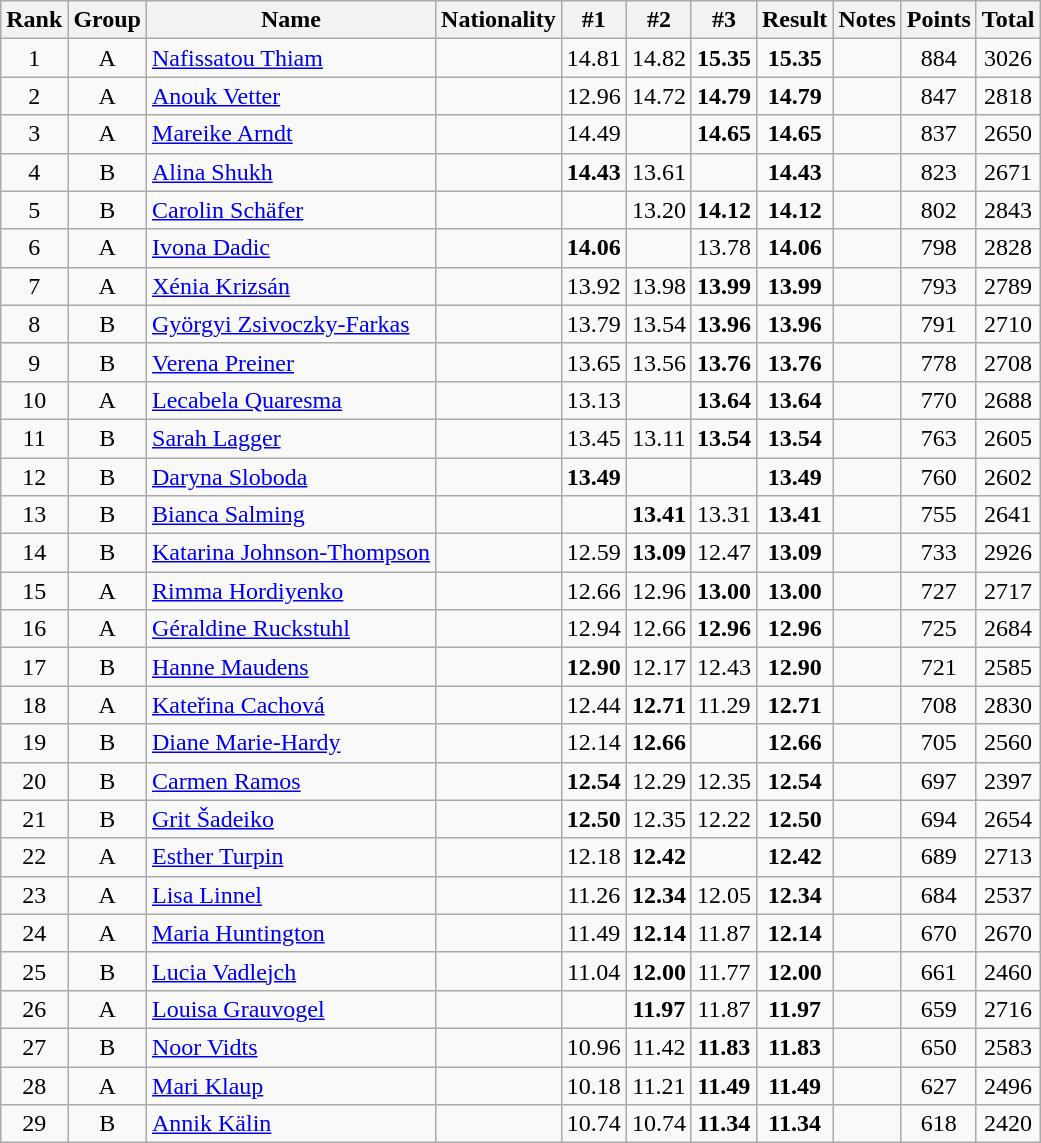<table class="wikitable sortable" style="text-align:center">
<tr>
<th>Rank</th>
<th>Group</th>
<th>Name</th>
<th>Nationality</th>
<th>#1</th>
<th>#2</th>
<th>#3</th>
<th>Result</th>
<th>Notes</th>
<th>Points</th>
<th>Total</th>
</tr>
<tr>
<td>1</td>
<td>A</td>
<td align=left><a href='#'>Nafissatou Thiam</a></td>
<td align=left></td>
<td>14.81</td>
<td>14.82</td>
<td><strong>15.35</strong></td>
<td><strong>15.35</strong></td>
<td></td>
<td>884</td>
<td>3026</td>
</tr>
<tr>
<td>2</td>
<td>A</td>
<td align=left><a href='#'>Anouk Vetter</a></td>
<td align=left></td>
<td>12.96</td>
<td>14.72</td>
<td><strong>14.79</strong></td>
<td><strong>14.79</strong></td>
<td></td>
<td>847</td>
<td>2818</td>
</tr>
<tr>
<td>3</td>
<td>A</td>
<td align=left><a href='#'>Mareike Arndt</a></td>
<td align=left></td>
<td>14.49</td>
<td></td>
<td><strong>14.65</strong></td>
<td><strong>14.65</strong></td>
<td></td>
<td>837</td>
<td>2650</td>
</tr>
<tr>
<td>4</td>
<td>B</td>
<td align=left><a href='#'>Alina Shukh</a></td>
<td align=left></td>
<td><strong>14.43</strong></td>
<td>13.61</td>
<td></td>
<td><strong>14.43</strong></td>
<td></td>
<td>823</td>
<td>2671</td>
</tr>
<tr>
<td>5</td>
<td>B</td>
<td align=left><a href='#'>Carolin Schäfer</a></td>
<td align=left></td>
<td></td>
<td>13.20</td>
<td><strong>14.12</strong></td>
<td><strong>14.12</strong></td>
<td></td>
<td>802</td>
<td>2843</td>
</tr>
<tr>
<td>6</td>
<td>A</td>
<td align=left><a href='#'>Ivona Dadic</a></td>
<td align=left></td>
<td><strong>14.06</strong></td>
<td></td>
<td>13.78</td>
<td><strong>14.06</strong></td>
<td></td>
<td>798</td>
<td>2828</td>
</tr>
<tr>
<td>7</td>
<td>A</td>
<td align=left><a href='#'>Xénia Krizsán</a></td>
<td align=left></td>
<td>13.92</td>
<td>13.98</td>
<td><strong>13.99</strong></td>
<td><strong>13.99</strong></td>
<td></td>
<td>793</td>
<td>2789</td>
</tr>
<tr>
<td>8</td>
<td>B</td>
<td align=left><a href='#'>Györgyi Zsivoczky-Farkas</a></td>
<td align=left></td>
<td>13.79</td>
<td>13.54</td>
<td><strong>13.96</strong></td>
<td><strong>13.96</strong></td>
<td></td>
<td>791</td>
<td>2710</td>
</tr>
<tr>
<td>9</td>
<td>B</td>
<td align=left><a href='#'>Verena Preiner</a></td>
<td align=left></td>
<td>13.65</td>
<td>13.56</td>
<td><strong>13.76</strong></td>
<td><strong>13.76</strong></td>
<td></td>
<td>778</td>
<td>2708</td>
</tr>
<tr>
<td>10</td>
<td>A</td>
<td align=left><a href='#'>Lecabela Quaresma</a></td>
<td align=left></td>
<td>13.13</td>
<td></td>
<td><strong>13.64</strong></td>
<td><strong>13.64</strong></td>
<td></td>
<td>770</td>
<td>2688</td>
</tr>
<tr>
<td>11</td>
<td>B</td>
<td align=left><a href='#'>Sarah Lagger</a></td>
<td align=left></td>
<td>13.45</td>
<td>13.11</td>
<td><strong>13.54</strong></td>
<td><strong>13.54</strong></td>
<td></td>
<td>763</td>
<td>2605</td>
</tr>
<tr>
<td>12</td>
<td>B</td>
<td align=left><a href='#'>Daryna Sloboda</a></td>
<td align=left></td>
<td><strong>13.49</strong></td>
<td></td>
<td></td>
<td><strong>13.49</strong></td>
<td></td>
<td>760</td>
<td>2602</td>
</tr>
<tr>
<td>13</td>
<td>B</td>
<td align=left><a href='#'>Bianca Salming</a></td>
<td align=left></td>
<td></td>
<td><strong>13.41</strong></td>
<td>13.31</td>
<td><strong>13.41</strong></td>
<td></td>
<td>755</td>
<td>2641</td>
</tr>
<tr>
<td>14</td>
<td>B</td>
<td align=left><a href='#'>Katarina Johnson-Thompson</a></td>
<td align=left></td>
<td>12.59</td>
<td><strong>13.09</strong></td>
<td>12.47</td>
<td><strong>13.09</strong></td>
<td></td>
<td>733</td>
<td>2926</td>
</tr>
<tr>
<td>15</td>
<td>A</td>
<td align=left><a href='#'>Rimma Hordiyenko</a></td>
<td align=left></td>
<td>12.66</td>
<td>12.96</td>
<td><strong>13.00</strong></td>
<td><strong>13.00</strong></td>
<td></td>
<td>727</td>
<td>2717</td>
</tr>
<tr>
<td>16</td>
<td>A</td>
<td align=left><a href='#'>Géraldine Ruckstuhl</a></td>
<td align=left></td>
<td>12.94</td>
<td>12.66</td>
<td><strong>12.96</strong></td>
<td><strong>12.96</strong></td>
<td></td>
<td>725</td>
<td>2684</td>
</tr>
<tr>
<td>17</td>
<td>B</td>
<td align=left><a href='#'>Hanne Maudens</a></td>
<td align=left></td>
<td><strong>12.90</strong></td>
<td>12.17</td>
<td>12.43</td>
<td><strong>12.90</strong></td>
<td></td>
<td>721</td>
<td>2585</td>
</tr>
<tr>
<td>18</td>
<td>A</td>
<td align=left><a href='#'>Kateřina Cachová</a></td>
<td align=left></td>
<td>12.44</td>
<td><strong>12.71</strong></td>
<td>11.29</td>
<td><strong>12.71</strong></td>
<td></td>
<td>708</td>
<td>2830</td>
</tr>
<tr>
<td>19</td>
<td>B</td>
<td align=left><a href='#'>Diane Marie-Hardy</a></td>
<td align=left></td>
<td>12.14</td>
<td><strong>12.66</strong></td>
<td></td>
<td><strong>12.66</strong></td>
<td></td>
<td>705</td>
<td>2560</td>
</tr>
<tr>
<td>20</td>
<td>B</td>
<td align=left><a href='#'>Carmen Ramos</a></td>
<td align=left></td>
<td><strong>12.54</strong></td>
<td>12.29</td>
<td>12.35</td>
<td><strong>12.54</strong></td>
<td></td>
<td>697</td>
<td>2397</td>
</tr>
<tr>
<td>21</td>
<td>B</td>
<td align=left><a href='#'>Grit Šadeiko</a></td>
<td align=left></td>
<td><strong>12.50</strong></td>
<td>12.35</td>
<td>12.22</td>
<td><strong>12.50</strong></td>
<td></td>
<td>694</td>
<td>2654</td>
</tr>
<tr>
<td>22</td>
<td>A</td>
<td align=left><a href='#'>Esther Turpin</a></td>
<td align=left></td>
<td>12.18</td>
<td><strong>12.42</strong></td>
<td></td>
<td><strong>12.42</strong></td>
<td></td>
<td>689</td>
<td>2713</td>
</tr>
<tr>
<td>23</td>
<td>A</td>
<td align=left><a href='#'>Lisa Linnel</a></td>
<td align=left></td>
<td>11.26</td>
<td><strong>12.34</strong></td>
<td>12.05</td>
<td><strong>12.34</strong></td>
<td></td>
<td>684</td>
<td>2537</td>
</tr>
<tr>
<td>24</td>
<td>A</td>
<td align=left><a href='#'>Maria Huntington</a></td>
<td align=left></td>
<td>11.49</td>
<td><strong>12.14</strong></td>
<td>11.87</td>
<td><strong>12.14</strong></td>
<td></td>
<td>670</td>
<td>2670</td>
</tr>
<tr>
<td>25</td>
<td>B</td>
<td align=left><a href='#'>Lucia Vadlejch</a></td>
<td align=left></td>
<td>11.04</td>
<td><strong>12.00</strong></td>
<td>11.77</td>
<td><strong>12.00</strong></td>
<td></td>
<td>661</td>
<td>2460</td>
</tr>
<tr>
<td>26</td>
<td>A</td>
<td align=left><a href='#'>Louisa Grauvogel</a></td>
<td align=left></td>
<td></td>
<td><strong>11.97</strong></td>
<td>11.87</td>
<td><strong>11.97</strong></td>
<td></td>
<td>659</td>
<td>2716</td>
</tr>
<tr>
<td>27</td>
<td>B</td>
<td align=left><a href='#'>Noor Vidts</a></td>
<td align=left></td>
<td>10.96</td>
<td>11.42</td>
<td><strong>11.83</strong></td>
<td><strong>11.83</strong></td>
<td></td>
<td>650</td>
<td>2583</td>
</tr>
<tr>
<td>28</td>
<td>A</td>
<td align=left><a href='#'>Mari Klaup</a></td>
<td align=left></td>
<td>10.18</td>
<td>11.21</td>
<td><strong>11.49</strong></td>
<td><strong>11.49</strong></td>
<td></td>
<td>627</td>
<td>2496</td>
</tr>
<tr>
<td>29</td>
<td>B</td>
<td align=left><a href='#'>Annik Kälin</a></td>
<td align=left></td>
<td>10.74</td>
<td>10.74</td>
<td><strong>11.34</strong></td>
<td><strong>11.34</strong></td>
<td></td>
<td>618</td>
<td>2420</td>
</tr>
</table>
